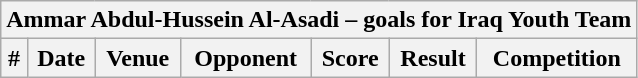<table class="wikitable" style="font-size:100%;">
<tr>
<th colspan="7"><strong>Ammar Abdul-Hussein Al-Asadi – goals for Iraq Youth Team</strong></th>
</tr>
<tr>
<th>#</th>
<th>Date</th>
<th>Venue</th>
<th>Opponent</th>
<th>Score</th>
<th>Result</th>
<th>Competition<br></th>
</tr>
</table>
